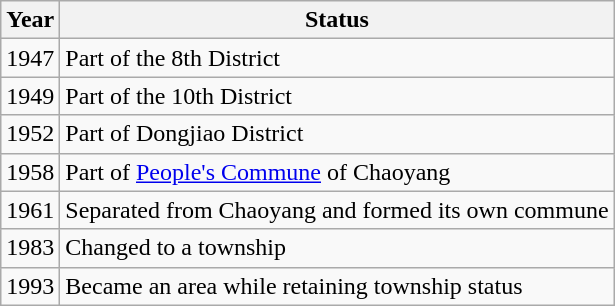<table class="wikitable">
<tr>
<th>Year</th>
<th>Status</th>
</tr>
<tr>
<td>1947</td>
<td>Part of the 8th District</td>
</tr>
<tr>
<td>1949</td>
<td>Part of the 10th District</td>
</tr>
<tr>
<td>1952</td>
<td>Part of Dongjiao District</td>
</tr>
<tr>
<td>1958</td>
<td>Part of <a href='#'>People's Commune</a> of Chaoyang</td>
</tr>
<tr>
<td>1961</td>
<td>Separated from Chaoyang and formed its own commune</td>
</tr>
<tr>
<td>1983</td>
<td>Changed to a township</td>
</tr>
<tr>
<td>1993</td>
<td>Became an area while retaining township status</td>
</tr>
</table>
